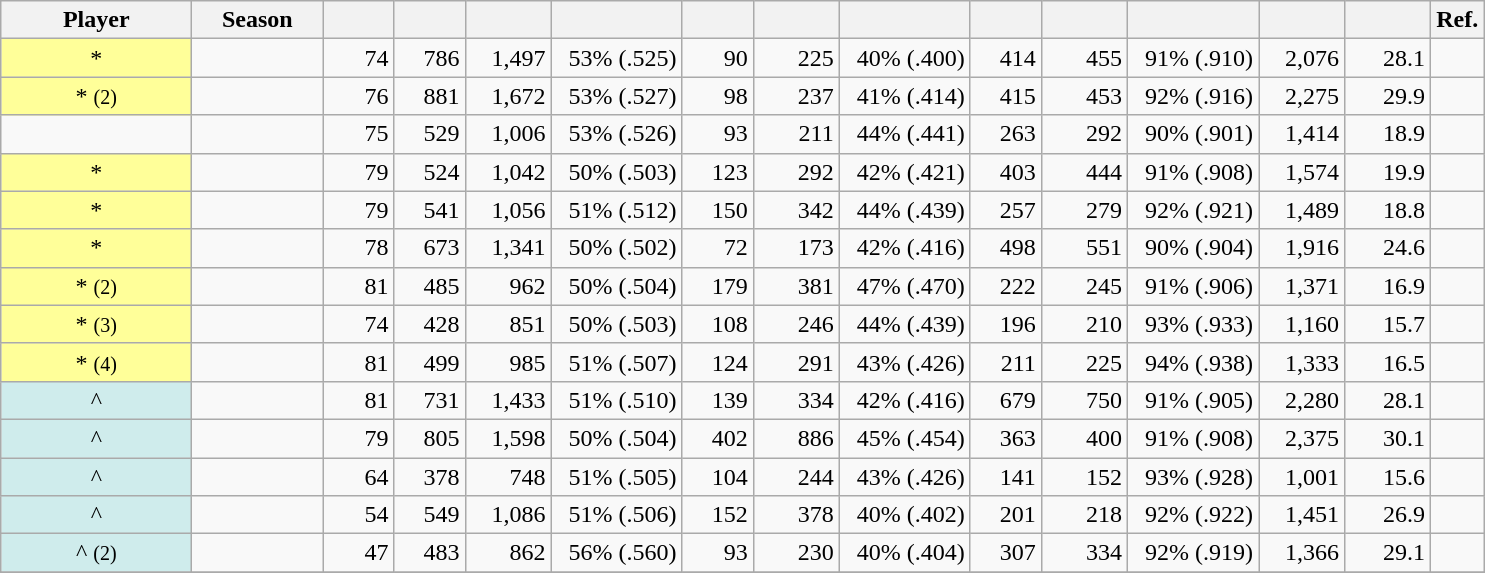<table class="wikitable sortable" style="text-align:right;">
<tr>
<th width="120">Player</th>
<th width="80">Season</th>
<th width="40"></th>
<th width="40"></th>
<th width="50"></th>
<th width="80"></th>
<th width="40"></th>
<th width="50"></th>
<th width="80"></th>
<th width="40"></th>
<th width="50"></th>
<th width="80"></th>
<th width="50"></th>
<th width="50"></th>
<th class=unsortable>Ref.</th>
</tr>
<tr>
<td style="text-align:center;" bgcolor=#FFFF99>*</td>
<td style="text-align:center;"></td>
<td>74</td>
<td>786</td>
<td>1,497</td>
<td>53% (.525)</td>
<td>90</td>
<td>225</td>
<td>40% (.400)</td>
<td>414</td>
<td>455</td>
<td>91% (.910)</td>
<td>2,076</td>
<td>28.1</td>
<td style="text-align:center;"></td>
</tr>
<tr>
<td style="text-align:center;" bgcolor=#FFFF99>* <small>(2)</small></td>
<td style="text-align:center;"></td>
<td>76</td>
<td>881</td>
<td>1,672</td>
<td>53% (.527)</td>
<td>98</td>
<td>237</td>
<td>41% (.414)</td>
<td>415</td>
<td>453</td>
<td>92% (.916)</td>
<td>2,275</td>
<td>29.9</td>
<td style="text-align:center;"></td>
</tr>
<tr>
<td style="text-align:center;"></td>
<td style="text-align:center;"></td>
<td>75</td>
<td>529</td>
<td>1,006</td>
<td>53% (.526)</td>
<td>93</td>
<td>211</td>
<td>44% (.441)</td>
<td>263</td>
<td>292</td>
<td>90% (.901)</td>
<td>1,414</td>
<td>18.9</td>
<td style="text-align:center;"></td>
</tr>
<tr>
<td style="text-align:center;" bgcolor=#FFFF99>*</td>
<td style="text-align:center;"></td>
<td>79</td>
<td>524</td>
<td>1,042</td>
<td>50% (.503)</td>
<td>123</td>
<td>292</td>
<td>42% (.421)</td>
<td>403</td>
<td>444</td>
<td>91% (.908)</td>
<td>1,574</td>
<td>19.9</td>
<td style="text-align:center;"></td>
</tr>
<tr>
<td style="text-align:center;" bgcolor=#FFFF99>*</td>
<td style="text-align:center;"></td>
<td>79</td>
<td>541</td>
<td>1,056</td>
<td>51% (.512)</td>
<td>150</td>
<td>342</td>
<td>44% (.439)</td>
<td>257</td>
<td>279</td>
<td>92% (.921)</td>
<td>1,489</td>
<td>18.8</td>
<td style="text-align:center;"></td>
</tr>
<tr>
<td style="text-align:center;" bgcolor=#FFFF99>*</td>
<td style="text-align:center;"></td>
<td>78</td>
<td>673</td>
<td>1,341</td>
<td>50% (.502)</td>
<td>72</td>
<td>173</td>
<td>42% (.416)</td>
<td>498</td>
<td>551</td>
<td>90% (.904)</td>
<td>1,916</td>
<td>24.6</td>
<td style="text-align:center;"></td>
</tr>
<tr>
<td style="text-align:center;" bgcolor=#FFFF99>* <small>(2)</small></td>
<td style="text-align:center;"></td>
<td>81</td>
<td>485</td>
<td>962</td>
<td>50% (.504)</td>
<td>179</td>
<td>381</td>
<td>47% (.470)</td>
<td>222</td>
<td>245</td>
<td>91% (.906)</td>
<td>1,371</td>
<td>16.9</td>
<td style="text-align:center;"></td>
</tr>
<tr>
<td style="text-align:center;" bgcolor=#FFFF99>* <small>(3)</small></td>
<td style="text-align:center;"></td>
<td>74</td>
<td>428</td>
<td>851</td>
<td>50% (.503)</td>
<td>108</td>
<td>246</td>
<td>44% (.439)</td>
<td>196</td>
<td>210</td>
<td>93% (.933)</td>
<td>1,160</td>
<td>15.7</td>
<td style="text-align:center;"></td>
</tr>
<tr>
<td style="text-align:center;" bgcolor=#FFFF99>* <small>(4)</small></td>
<td style="text-align:center;"></td>
<td>81</td>
<td>499</td>
<td>985</td>
<td>51% (.507)</td>
<td>124</td>
<td>291</td>
<td>43% (.426)</td>
<td>211</td>
<td>225</td>
<td>94% (.938)</td>
<td>1,333</td>
<td>16.5</td>
<td style="text-align:center;"></td>
</tr>
<tr>
<td style="text-align:center;" bgcolor=#CFECEC>^</td>
<td style="text-align:center;"></td>
<td>81</td>
<td>731</td>
<td>1,433</td>
<td>51% (.510)</td>
<td>139</td>
<td>334</td>
<td>42% (.416)</td>
<td>679</td>
<td>750</td>
<td>91% (.905)</td>
<td>2,280</td>
<td>28.1</td>
<td style="text-align:center;"></td>
</tr>
<tr>
<td style="text-align:center;" bgcolor=#CFECEC>^</td>
<td style="text-align:center;"></td>
<td>79</td>
<td>805</td>
<td>1,598</td>
<td>50% (.504)</td>
<td>402</td>
<td>886</td>
<td>45% (.454)</td>
<td>363</td>
<td>400</td>
<td>91% (.908)</td>
<td>2,375</td>
<td>30.1</td>
<td style="text-align:center;"></td>
</tr>
<tr>
<td style="text-align:center;" bgcolor=#CFECEC>^</td>
<td style="text-align:center;"></td>
<td>64</td>
<td>378</td>
<td>748</td>
<td>51% (.505)</td>
<td>104</td>
<td>244</td>
<td>43% (.426)</td>
<td>141</td>
<td>152</td>
<td>93% (.928)</td>
<td>1,001</td>
<td>15.6</td>
<td style="text-align:center;"></td>
</tr>
<tr>
<td style="text-align:center;" bgcolor=#CFECEC>^</td>
<td style="text-align:center;"></td>
<td>54</td>
<td>549</td>
<td>1,086</td>
<td>51% (.506)</td>
<td>152</td>
<td>378</td>
<td>40% (.402)</td>
<td>201</td>
<td>218</td>
<td>92% (.922)</td>
<td>1,451</td>
<td>26.9</td>
<td style="text-align:center;"></td>
</tr>
<tr>
<td style="text-align:center;" bgcolor=#CFECEC>^ <small>(2)</small></td>
<td style="text-align:center;"></td>
<td>47</td>
<td>483</td>
<td>862</td>
<td>56% (.560)</td>
<td>93</td>
<td>230</td>
<td>40% (.404)</td>
<td>307</td>
<td>334</td>
<td>92% (.919)</td>
<td>1,366</td>
<td>29.1</td>
<td style="text-align:center;"></td>
</tr>
<tr>
</tr>
</table>
